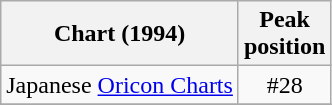<table class="wikitable sortable">
<tr>
<th scope="col">Chart (1994)</th>
<th scope="col">Peak<br>position</th>
</tr>
<tr>
<td>Japanese <a href='#'>Oricon Charts</a></td>
<td align="center">#28</td>
</tr>
<tr>
</tr>
</table>
